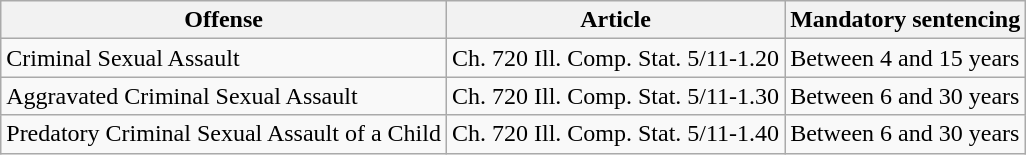<table class="wikitable">
<tr>
<th>Offense</th>
<th>Article</th>
<th>Mandatory sentencing</th>
</tr>
<tr>
<td>Criminal Sexual Assault</td>
<td>Ch. 720 Ill. Comp. Stat. 5/11-1.20</td>
<td>Between 4 and 15 years</td>
</tr>
<tr>
<td>Aggravated Criminal Sexual Assault</td>
<td>Ch. 720 Ill. Comp. Stat. 5/11-1.30</td>
<td>Between 6 and 30 years</td>
</tr>
<tr>
<td>Predatory Criminal Sexual Assault of a Child</td>
<td>Ch. 720 Ill. Comp. Stat. 5/11-1.40</td>
<td>Between 6 and 30 years</td>
</tr>
</table>
